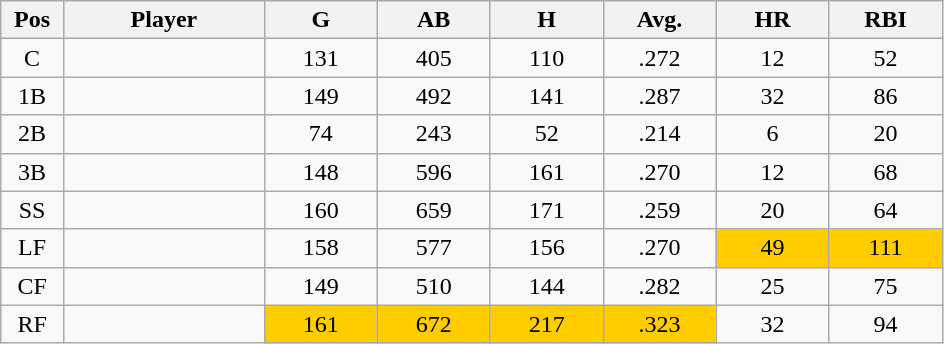<table class="wikitable sortable">
<tr>
<th bgcolor="#DDDDFF" width="5%">Pos</th>
<th bgcolor="#DDDDFF" width="16%">Player</th>
<th bgcolor="#DDDDFF" width="9%">G</th>
<th bgcolor="#DDDDFF" width="9%">AB</th>
<th bgcolor="#DDDDFF" width="9%">H</th>
<th bgcolor="#DDDDFF" width="9%">Avg.</th>
<th bgcolor="#DDDDFF" width="9%">HR</th>
<th bgcolor="#DDDDFF" width="9%">RBI</th>
</tr>
<tr align="center">
<td>C</td>
<td></td>
<td>131</td>
<td>405</td>
<td>110</td>
<td>.272</td>
<td>12</td>
<td>52</td>
</tr>
<tr align="center">
<td>1B</td>
<td></td>
<td>149</td>
<td>492</td>
<td>141</td>
<td>.287</td>
<td>32</td>
<td>86</td>
</tr>
<tr align="center">
<td>2B</td>
<td></td>
<td>74</td>
<td>243</td>
<td>52</td>
<td>.214</td>
<td>6</td>
<td>20</td>
</tr>
<tr align="center">
<td>3B</td>
<td></td>
<td>148</td>
<td>596</td>
<td>161</td>
<td>.270</td>
<td>12</td>
<td>68</td>
</tr>
<tr align="center">
<td>SS</td>
<td></td>
<td>160</td>
<td>659</td>
<td>171</td>
<td>.259</td>
<td>20</td>
<td>64</td>
</tr>
<tr align="center">
<td>LF</td>
<td></td>
<td>158</td>
<td>577</td>
<td>156</td>
<td>.270</td>
<td bgcolor="#FFCC00">49</td>
<td bgcolor="#FFCC00">111</td>
</tr>
<tr align="center">
<td>CF</td>
<td></td>
<td>149</td>
<td>510</td>
<td>144</td>
<td>.282</td>
<td>25</td>
<td>75</td>
</tr>
<tr align="center">
<td>RF</td>
<td></td>
<td bgcolor="#FFCC00">161</td>
<td bgcolor="#FFCC00">672</td>
<td bgcolor="#FFCC00">217</td>
<td bgcolor="#FFCC00">.323</td>
<td>32</td>
<td>94</td>
</tr>
</table>
